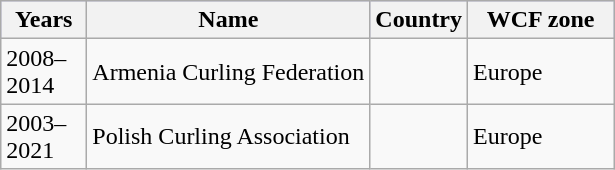<table class="wikitable sortable">
<tr style="background-color:#B3B7FF;">
<th align=center width=50>Years</th>
<th align=center>Name</th>
<th align=center>Country</th>
<th align=center width=90>WCF zone</th>
</tr>
<tr>
<td>2008–2014</td>
<td>Armenia Curling Federation</td>
<td></td>
<td>Europe</td>
</tr>
<tr>
<td>2003–2021</td>
<td>Polish Curling Association</td>
<td></td>
<td>Europe</td>
</tr>
</table>
